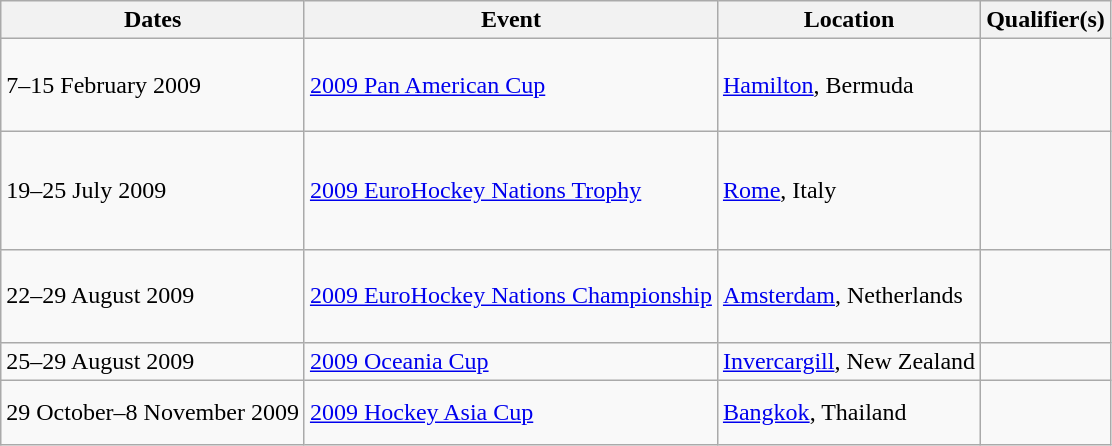<table class=wikitable>
<tr>
<th>Dates</th>
<th>Event</th>
<th>Location</th>
<th>Qualifier(s)</th>
</tr>
<tr>
<td>7–15 February 2009</td>
<td><a href='#'>2009 Pan American Cup</a></td>
<td><a href='#'>Hamilton</a>, Bermuda</td>
<td><br><br><br></td>
</tr>
<tr>
<td>19–25 July 2009</td>
<td><a href='#'>2009 EuroHockey Nations Trophy</a></td>
<td><a href='#'>Rome</a>, Italy</td>
<td><br><br><br><br></td>
</tr>
<tr>
<td>22–29 August 2009</td>
<td><a href='#'>2009 EuroHockey Nations Championship</a></td>
<td><a href='#'>Amsterdam</a>, Netherlands</td>
<td><br><br><br></td>
</tr>
<tr>
<td>25–29 August 2009</td>
<td><a href='#'>2009 Oceania Cup</a></td>
<td><a href='#'>Invercargill</a>, New Zealand</td>
<td></td>
</tr>
<tr>
<td>29 October–8 November 2009</td>
<td><a href='#'>2009 Hockey Asia Cup</a></td>
<td><a href='#'>Bangkok</a>, Thailand</td>
<td><br><br></td>
</tr>
</table>
